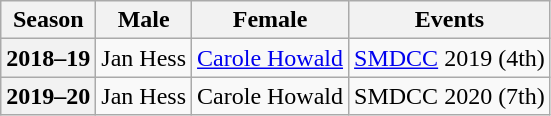<table class="wikitable">
<tr>
<th scope="col">Season</th>
<th scope="col">Male</th>
<th scope="col">Female</th>
<th scope="col">Events</th>
</tr>
<tr>
<th scope="row">2018–19</th>
<td>Jan Hess</td>
<td><a href='#'>Carole Howald</a></td>
<td><a href='#'>SMDCC</a> 2019 (4th)</td>
</tr>
<tr>
<th scope="row">2019–20</th>
<td>Jan Hess</td>
<td>Carole Howald</td>
<td>SMDCC 2020 (7th)</td>
</tr>
</table>
